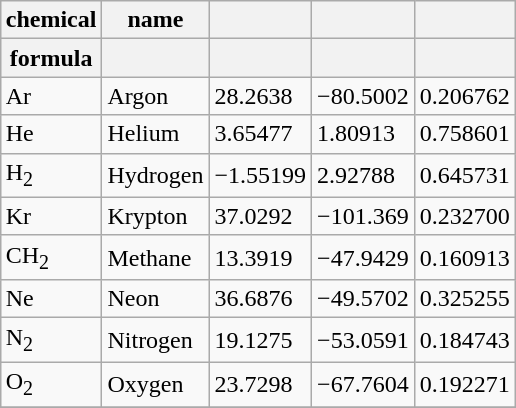<table class="wikitable collapsible collapsed" align="right">
<tr>
<th>chemical</th>
<th>name</th>
<th></th>
<th></th>
<th></th>
</tr>
<tr>
<th>formula</th>
<th></th>
<th></th>
<th></th>
<th></th>
</tr>
<tr>
<td>Ar</td>
<td>Argon</td>
<td>28.2638</td>
<td>−80.5002</td>
<td>0.206762</td>
</tr>
<tr>
<td>He</td>
<td>Helium</td>
<td>3.65477</td>
<td>1.80913</td>
<td>0.758601</td>
</tr>
<tr>
<td>H<sub>2</sub></td>
<td>Hydrogen</td>
<td>−1.55199</td>
<td>2.92788</td>
<td>0.645731</td>
</tr>
<tr>
<td>Kr</td>
<td>Krypton</td>
<td>37.0292</td>
<td>−101.369</td>
<td>0.232700</td>
</tr>
<tr>
<td>CH<sub>2</sub></td>
<td>Methane</td>
<td>13.3919</td>
<td>−47.9429</td>
<td>0.160913</td>
</tr>
<tr>
<td>Ne</td>
<td>Neon</td>
<td>36.6876</td>
<td>−49.5702</td>
<td>0.325255</td>
</tr>
<tr>
<td>N<sub>2</sub></td>
<td>Nitrogen</td>
<td>19.1275</td>
<td>−53.0591</td>
<td>0.184743</td>
</tr>
<tr>
<td>O<sub>2</sub></td>
<td>Oxygen</td>
<td>23.7298</td>
<td>−67.7604</td>
<td>0.192271</td>
</tr>
<tr>
</tr>
</table>
